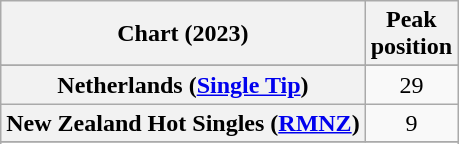<table class="wikitable sortable plainrowheaders" style="text-align:center">
<tr>
<th scope="col">Chart (2023)</th>
<th scope="col">Peak<br>position</th>
</tr>
<tr>
</tr>
<tr>
</tr>
<tr>
</tr>
<tr>
<th scope="row">Netherlands (<a href='#'>Single Tip</a>)</th>
<td>29</td>
</tr>
<tr>
<th scope="row">New Zealand Hot Singles (<a href='#'>RMNZ</a>)</th>
<td>9</td>
</tr>
<tr>
</tr>
<tr>
</tr>
<tr>
</tr>
<tr>
</tr>
<tr>
</tr>
</table>
